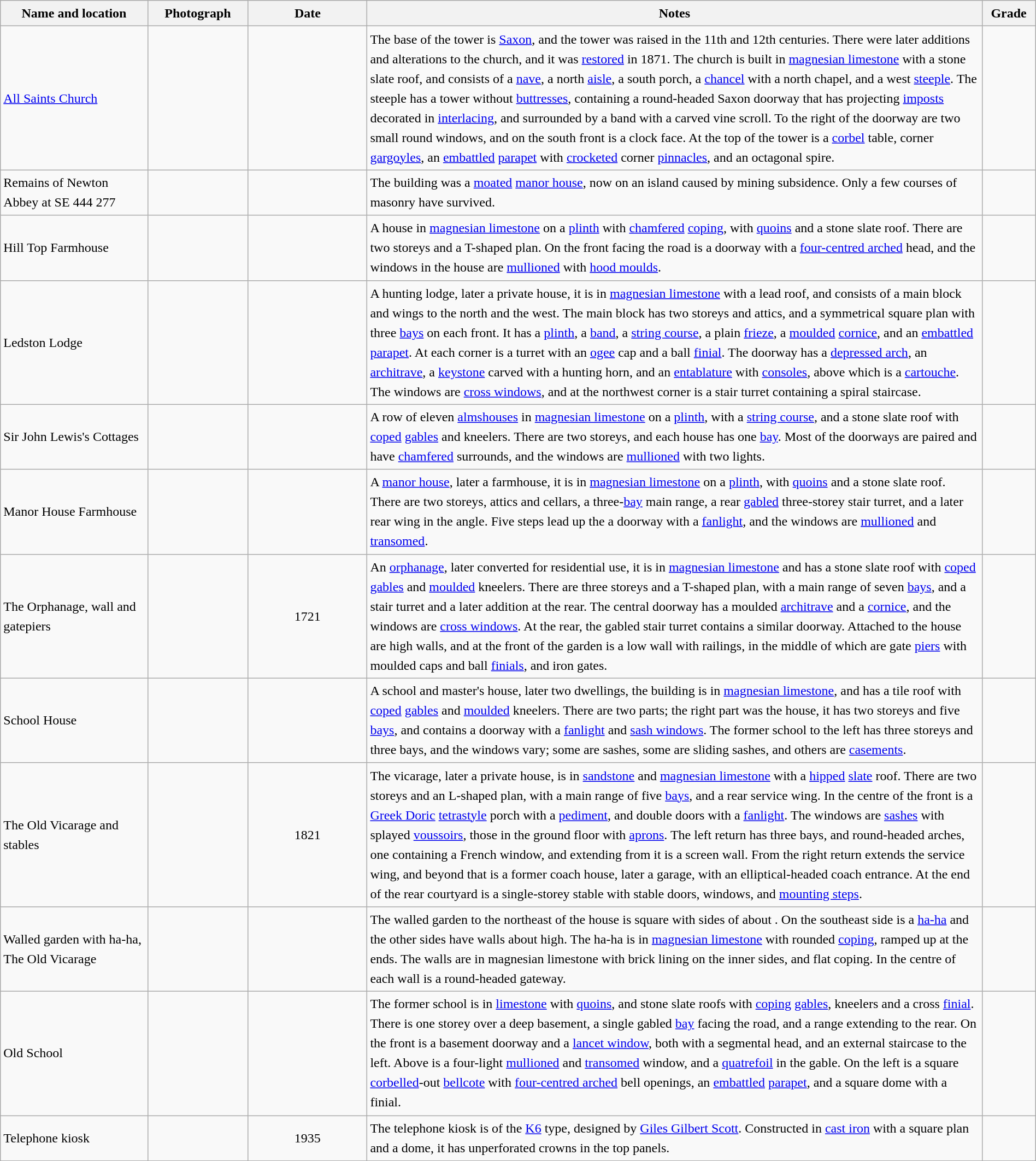<table class="wikitable sortable plainrowheaders" style="width:100%; border:0; text-align:left; line-height:150%;">
<tr>
<th scope="col"  style="width:150px">Name and location</th>
<th scope="col"  style="width:100px" class="unsortable">Photograph</th>
<th scope="col"  style="width:120px">Date</th>
<th scope="col"  style="width:650px" class="unsortable">Notes</th>
<th scope="col"  style="width:50px">Grade</th>
</tr>
<tr>
<td><a href='#'>All Saints Church</a><br><small></small></td>
<td></td>
<td align="center"></td>
<td>The base of the tower is <a href='#'>Saxon</a>, and the tower was raised in the 11th and 12th centuries.  There were later additions and alterations to the church, and it was <a href='#'>restored</a> in 1871.  The church is built in <a href='#'>magnesian limestone</a> with a stone slate roof, and consists of a <a href='#'>nave</a>, a north <a href='#'>aisle</a>, a south porch, a <a href='#'>chancel</a> with a north chapel, and a west <a href='#'>steeple</a>.  The steeple has a tower without <a href='#'>buttresses</a>, containing a round-headed Saxon doorway that has projecting <a href='#'>imposts</a> decorated in <a href='#'>interlacing</a>, and surrounded by a band with a carved vine scroll.  To the right of the doorway are two small round windows, and on the south front is a clock face.  At the top of the tower is a <a href='#'>corbel</a> table, corner <a href='#'>gargoyles</a>, an <a href='#'>embattled</a> <a href='#'>parapet</a> with <a href='#'>crocketed</a> corner <a href='#'>pinnacles</a>, and an octagonal spire.</td>
<td align="center" ></td>
</tr>
<tr>
<td>Remains of Newton Abbey at SE 444 277<br><small></small></td>
<td></td>
<td align="center"></td>
<td>The building was a <a href='#'>moated</a> <a href='#'>manor house</a>, now on an island caused by mining subsidence.  Only a few courses of masonry have survived.</td>
<td align="center" ></td>
</tr>
<tr>
<td>Hill Top Farmhouse<br><small></small></td>
<td></td>
<td align="center"></td>
<td>A house in <a href='#'>magnesian limestone</a> on a <a href='#'>plinth</a> with <a href='#'>chamfered</a> <a href='#'>coping</a>, with <a href='#'>quoins</a> and a stone slate roof.  There are two storeys and a T-shaped plan. On the front facing the road is a doorway with a <a href='#'>four-centred arched</a> head, and the windows in the house are <a href='#'>mullioned</a> with <a href='#'>hood moulds</a>.</td>
<td align="center" ></td>
</tr>
<tr>
<td>Ledston Lodge<br><small></small></td>
<td></td>
<td align="center"></td>
<td>A hunting lodge, later a private house, it is in <a href='#'>magnesian limestone</a> with a lead roof, and consists of a main block and wings to the north and the west.  The main block has two storeys and attics, and a symmetrical square plan with three <a href='#'>bays</a> on each front.  It has a <a href='#'>plinth</a>, a <a href='#'>band</a>, a <a href='#'>string course</a>, a plain <a href='#'>frieze</a>, a <a href='#'>moulded</a> <a href='#'>cornice</a>, and an <a href='#'>embattled</a> <a href='#'>parapet</a>.  At each corner is a turret with an <a href='#'>ogee</a> cap and a ball <a href='#'>finial</a>.  The doorway has a <a href='#'>depressed arch</a>, an <a href='#'>architrave</a>, a <a href='#'>keystone</a> carved with a hunting horn, and an <a href='#'>entablature</a> with <a href='#'>consoles</a>, above which is a <a href='#'>cartouche</a>.  The windows are <a href='#'>cross windows</a>, and at the northwest corner is a stair turret containing a spiral staircase.</td>
<td align="center" ></td>
</tr>
<tr>
<td>Sir John Lewis's Cottages<br><small></small></td>
<td></td>
<td align="center"></td>
<td>A row of eleven <a href='#'>almshouses</a> in <a href='#'>magnesian limestone</a> on a <a href='#'>plinth</a>, with a <a href='#'>string course</a>, and a stone slate roof with <a href='#'>coped</a> <a href='#'>gables</a> and kneelers.  There are two storeys, and each house has one <a href='#'>bay</a>.  Most of the doorways are paired and have <a href='#'>chamfered</a> surrounds, and the windows are <a href='#'>mullioned</a> with two lights.</td>
<td align="center" ></td>
</tr>
<tr>
<td>Manor House Farmhouse<br><small></small></td>
<td></td>
<td align="center"></td>
<td>A <a href='#'>manor house</a>, later a farmhouse, it is in <a href='#'>magnesian limestone</a> on a <a href='#'>plinth</a>, with <a href='#'>quoins</a> and a stone slate roof.  There are two storeys, attics and cellars, a three-<a href='#'>bay</a> main range, a rear <a href='#'>gabled</a> three-storey stair turret, and a later rear wing in the angle.  Five steps lead up the a doorway with a <a href='#'>fanlight</a>, and the windows are <a href='#'>mullioned</a> and <a href='#'>transomed</a>.</td>
<td align="center" ></td>
</tr>
<tr>
<td>The Orphanage, wall and gatepiers<br><small></small></td>
<td></td>
<td align="center">1721</td>
<td>An <a href='#'>orphanage</a>, later converted for residential use, it is in <a href='#'>magnesian limestone</a> and has a stone slate roof with <a href='#'>coped</a> <a href='#'>gables</a> and <a href='#'>moulded</a> kneelers.  There are three storeys and a T-shaped plan, with a main range of seven <a href='#'>bays</a>, and a stair turret and a later addition at the rear.  The central doorway has a moulded <a href='#'>architrave</a> and a <a href='#'>cornice</a>, and the windows are <a href='#'>cross windows</a>.  At the rear, the gabled stair turret contains a similar doorway.  Attached to the house are high walls, and at the front of the garden is a low wall with railings, in the middle of which are gate <a href='#'>piers</a> with moulded caps and ball <a href='#'>finials</a>, and iron gates.</td>
<td align="center" ></td>
</tr>
<tr>
<td>School House<br><small></small></td>
<td></td>
<td align="center"></td>
<td>A school and master's house, later two dwellings, the building is in <a href='#'>magnesian limestone</a>, and has a tile roof with <a href='#'>coped</a> <a href='#'>gables</a> and <a href='#'>moulded</a> kneelers.  There are two parts; the right part was the house, it has two storeys and five <a href='#'>bays</a>, and contains a doorway with a <a href='#'>fanlight</a> and <a href='#'>sash windows</a>.  The former school to the left has three storeys and three bays, and the windows vary; some are sashes, some are sliding sashes, and others are <a href='#'>casements</a>.</td>
<td align="center" ></td>
</tr>
<tr>
<td>The Old Vicarage and stables<br><small></small></td>
<td></td>
<td align="center">1821</td>
<td>The vicarage, later a private house, is in <a href='#'>sandstone</a> and <a href='#'>magnesian limestone</a> with a <a href='#'>hipped</a> <a href='#'>slate</a> roof.  There are two storeys and an L-shaped plan, with a main range of five <a href='#'>bays</a>, and a rear service wing.  In the centre of the front is a <a href='#'>Greek Doric</a> <a href='#'>tetrastyle</a> porch with a <a href='#'>pediment</a>, and double doors with a <a href='#'>fanlight</a>.  The windows are <a href='#'>sashes</a> with splayed <a href='#'>voussoirs</a>, those in the ground floor with <a href='#'>aprons</a>.  The left return has three bays, and round-headed arches, one containing a French window, and extending from it is a screen wall.  From the right return extends the service wing, and beyond that is a former coach house, later a garage, with an elliptical-headed coach entrance.  At the end of the rear courtyard is a single-storey stable with stable doors, windows, and <a href='#'>mounting steps</a>.</td>
<td align="center" ></td>
</tr>
<tr>
<td>Walled garden with ha-ha,<br>The Old Vicarage<br><small></small></td>
<td></td>
<td align="center"></td>
<td>The walled garden to the northeast of the house is square with sides of about .  On the southeast side is a <a href='#'>ha-ha</a> and the other sides have walls about  high.  The ha-ha is in <a href='#'>magnesian limestone</a> with rounded <a href='#'>coping</a>, ramped up at the ends.  The walls are in magnesian limestone with brick lining on the inner sides, and flat coping.  In the centre of each wall is a round-headed gateway.</td>
<td align="center" ></td>
</tr>
<tr>
<td>Old School<br><small></small></td>
<td></td>
<td align="center"></td>
<td>The former school is in <a href='#'>limestone</a> with <a href='#'>quoins</a>, and stone slate roofs with <a href='#'>coping</a> <a href='#'>gables</a>, kneelers and a cross <a href='#'>finial</a>.  There is one storey over a deep basement, a single gabled <a href='#'>bay</a> facing the road, and a range extending to the rear.  On the front is a basement doorway and a <a href='#'>lancet window</a>, both with a segmental head, and an external staircase to the left.  Above is a four-light <a href='#'>mullioned</a> and <a href='#'>transomed</a> window, and a <a href='#'>quatrefoil</a> in the gable.  On the left is a square <a href='#'>corbelled</a>-out <a href='#'>bellcote</a> with <a href='#'>four-centred arched</a> bell openings, an <a href='#'>embattled</a> <a href='#'>parapet</a>, and a square dome with a finial.</td>
<td align="center" ></td>
</tr>
<tr>
<td>Telephone kiosk<br><small></small></td>
<td></td>
<td align="center">1935</td>
<td>The telephone kiosk is of the <a href='#'>K6</a> type, designed by <a href='#'>Giles Gilbert Scott</a>. Constructed in <a href='#'>cast iron</a> with a square plan and a dome, it has unperforated crowns in the top panels.</td>
<td align="center" ></td>
</tr>
<tr>
</tr>
</table>
